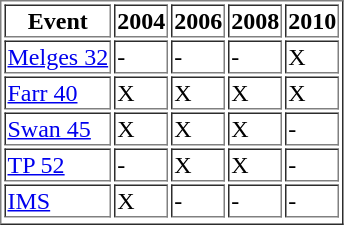<table Equipment (Classes) ="wikitable" border="1">
<tr>
<th>Event</th>
<th>2004</th>
<th>2006</th>
<th>2008</th>
<th>2010</th>
</tr>
<tr>
<td><a href='#'>Melges 32</a></td>
<td>-</td>
<td>-</td>
<td>-</td>
<td>X</td>
</tr>
<tr>
<td><a href='#'>Farr 40</a></td>
<td>X</td>
<td>X</td>
<td>X</td>
<td>X</td>
</tr>
<tr>
<td><a href='#'>Swan 45</a></td>
<td>X</td>
<td>X</td>
<td>X</td>
<td>-</td>
</tr>
<tr>
<td><a href='#'>TP 52</a></td>
<td>-</td>
<td>X</td>
<td>X</td>
<td>-</td>
</tr>
<tr>
<td><a href='#'>IMS</a></td>
<td>X</td>
<td>-</td>
<td>-</td>
<td>-</td>
</tr>
<tr>
</tr>
</table>
